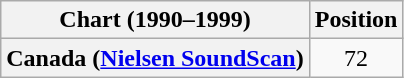<table class="wikitable plainrowheaders">
<tr>
<th scope="col">Chart (1990–1999)</th>
<th scope="col">Position</th>
</tr>
<tr>
<th scope="row">Canada (<a href='#'>Nielsen SoundScan</a>)</th>
<td align="center">72</td>
</tr>
</table>
